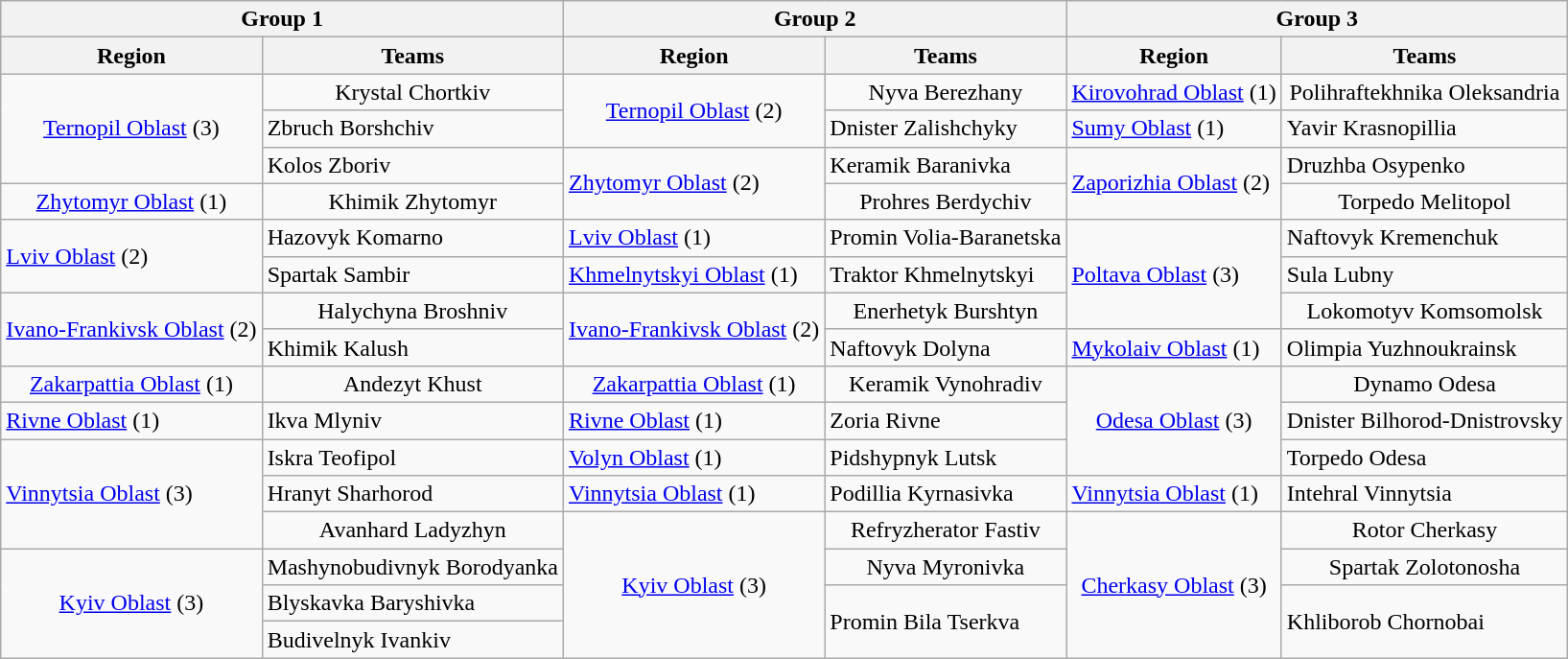<table class="wikitable">
<tr>
<th colspan=2>Group 1</th>
<th colspan=2>Group 2</th>
<th colspan=2>Group 3</th>
</tr>
<tr>
<th>Region</th>
<th>Teams</th>
<th>Region</th>
<th>Teams</th>
<th>Region</th>
<th>Teams</th>
</tr>
<tr align="center">
<td rowspan=3><a href='#'>Ternopil Oblast</a> (3)</td>
<td>Krystal Chortkiv</td>
<td rowspan=2><a href='#'>Ternopil Oblast</a> (2)</td>
<td>Nyva Berezhany</td>
<td><a href='#'>Kirovohrad Oblast</a> (1)</td>
<td>Polihraftekhnika Oleksandria</td>
</tr>
<tr>
<td>Zbruch Borshchiv</td>
<td>Dnister Zalishchyky</td>
<td><a href='#'>Sumy Oblast</a> (1)</td>
<td>Yavir Krasnopillia</td>
</tr>
<tr>
<td>Kolos Zboriv</td>
<td rowspan=2><a href='#'>Zhytomyr Oblast</a> (2)</td>
<td>Keramik Baranivka</td>
<td rowspan=2><a href='#'>Zaporizhia Oblast</a> (2)</td>
<td>Druzhba Osypenko</td>
</tr>
<tr align="center">
<td><a href='#'>Zhytomyr Oblast</a> (1)</td>
<td>Khimik Zhytomyr</td>
<td>Prohres Berdychiv</td>
<td>Torpedo Melitopol</td>
</tr>
<tr>
<td rowspan=2><a href='#'>Lviv Oblast</a> (2)</td>
<td>Hazovyk Komarno</td>
<td><a href='#'>Lviv Oblast</a> (1)</td>
<td>Promin Volia-Baranetska</td>
<td rowspan=3><a href='#'>Poltava Oblast</a> (3)</td>
<td>Naftovyk Kremenchuk</td>
</tr>
<tr>
<td>Spartak Sambir</td>
<td><a href='#'>Khmelnytskyi Oblast</a> (1)</td>
<td>Traktor Khmelnytskyi</td>
<td>Sula Lubny</td>
</tr>
<tr align="center">
<td rowspan=2><a href='#'>Ivano-Frankivsk Oblast</a> (2)</td>
<td>Halychyna Broshniv</td>
<td rowspan=2><a href='#'>Ivano-Frankivsk Oblast</a> (2)</td>
<td>Enerhetyk Burshtyn</td>
<td>Lokomotyv Komsomolsk</td>
</tr>
<tr>
<td>Khimik Kalush</td>
<td>Naftovyk Dolyna</td>
<td><a href='#'>Mykolaiv Oblast</a> (1)</td>
<td>Olimpia Yuzhnoukrainsk</td>
</tr>
<tr align="center">
<td><a href='#'>Zakarpattia Oblast</a> (1)</td>
<td>Andezyt Khust</td>
<td><a href='#'>Zakarpattia Oblast</a> (1)</td>
<td>Keramik Vynohradiv</td>
<td rowspan=3><a href='#'>Odesa Oblast</a> (3)</td>
<td>Dynamo Odesa</td>
</tr>
<tr>
<td><a href='#'>Rivne Oblast</a> (1)</td>
<td>Ikva Mlyniv</td>
<td><a href='#'>Rivne Oblast</a> (1)</td>
<td>Zoria Rivne</td>
<td>Dnister Bilhorod-Dnistrovsky</td>
</tr>
<tr>
<td rowspan=3><a href='#'>Vinnytsia Oblast</a> (3)</td>
<td>Iskra Teofipol</td>
<td><a href='#'>Volyn Oblast</a> (1)</td>
<td>Pidshypnyk Lutsk</td>
<td>Torpedo Odesa</td>
</tr>
<tr>
<td>Hranyt Sharhorod</td>
<td><a href='#'>Vinnytsia Oblast</a> (1)</td>
<td>Podillia Kyrnasivka</td>
<td><a href='#'>Vinnytsia Oblast</a> (1)</td>
<td>Intehral Vinnytsia</td>
</tr>
<tr align="center">
<td>Avanhard Ladyzhyn</td>
<td rowspan=4><a href='#'>Kyiv Oblast</a> (3)</td>
<td>Refryzherator Fastiv</td>
<td rowspan=4><a href='#'>Cherkasy Oblast</a> (3)</td>
<td>Rotor Cherkasy</td>
</tr>
<tr align="center">
<td rowspan=3><a href='#'>Kyiv Oblast</a> (3)</td>
<td>Mashynobudivnyk Borodyanka</td>
<td>Nyva Myronivka</td>
<td>Spartak Zolotonosha</td>
</tr>
<tr>
<td>Blyskavka Baryshivka</td>
<td rowspan=2>Promin Bila Tserkva</td>
<td rowspan=2>Khliborob Chornobai</td>
</tr>
<tr>
<td>Budivelnyk Ivankiv</td>
</tr>
</table>
